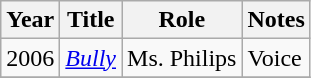<table class="wikitable sortable">
<tr>
<th>Year</th>
<th>Title</th>
<th>Role</th>
<th class="unsortable">Notes</th>
</tr>
<tr>
<td>2006</td>
<td><a href='#'><em>Bully</em></a></td>
<td>Ms. Philips</td>
<td>Voice</td>
</tr>
<tr>
</tr>
</table>
